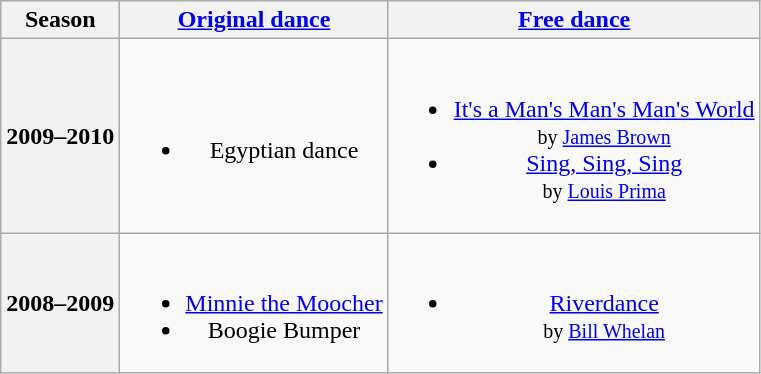<table class="wikitable" style="text-align:center">
<tr>
<th>Season</th>
<th><a href='#'>Original dance</a></th>
<th><a href='#'>Free dance</a></th>
</tr>
<tr>
<th>2009–2010 <br> </th>
<td><br><ul><li>Egyptian dance</li></ul></td>
<td><br><ul><li><a href='#'>It's a Man's Man's Man's World</a> <br><small> by <a href='#'>James Brown</a> </small></li><li><a href='#'>Sing, Sing, Sing</a> <br><small> by <a href='#'>Louis Prima</a> </small></li></ul></td>
</tr>
<tr>
<th>2008–2009 <br> </th>
<td><br><ul><li><a href='#'>Minnie the Moocher</a></li><li>Boogie Bumper</li></ul></td>
<td><br><ul><li><a href='#'>Riverdance</a> <br><small> by <a href='#'>Bill Whelan</a> </small></li></ul></td>
</tr>
</table>
